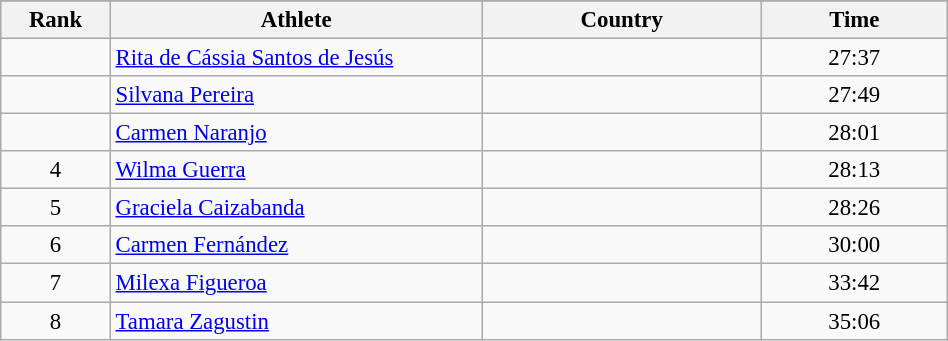<table class="wikitable sortable" style=" text-align:center; font-size:95%;" width="50%">
<tr>
</tr>
<tr>
<th width=5%>Rank</th>
<th width=20%>Athlete</th>
<th width=15%>Country</th>
<th width=10%>Time</th>
</tr>
<tr>
<td align=center></td>
<td align=left><a href='#'>Rita de Cássia Santos de Jesús</a></td>
<td align=left></td>
<td>27:37</td>
</tr>
<tr>
<td align=center></td>
<td align=left><a href='#'>Silvana Pereira</a></td>
<td align=left></td>
<td>27:49</td>
</tr>
<tr>
<td align=center></td>
<td align=left><a href='#'>Carmen Naranjo</a></td>
<td align=left></td>
<td>28:01</td>
</tr>
<tr>
<td align=center>4</td>
<td align=left><a href='#'>Wilma Guerra</a></td>
<td align=left></td>
<td>28:13</td>
</tr>
<tr>
<td align=center>5</td>
<td align=left><a href='#'>Graciela Caizabanda</a></td>
<td align=left></td>
<td>28:26</td>
</tr>
<tr>
<td align=center>6</td>
<td align=left><a href='#'>Carmen Fernández</a></td>
<td align=left></td>
<td>30:00</td>
</tr>
<tr>
<td align=center>7</td>
<td align=left><a href='#'>Milexa Figueroa</a></td>
<td align=left></td>
<td>33:42</td>
</tr>
<tr>
<td align=center>8</td>
<td align=left><a href='#'>Tamara Zagustin</a></td>
<td align=left></td>
<td>35:06</td>
</tr>
</table>
